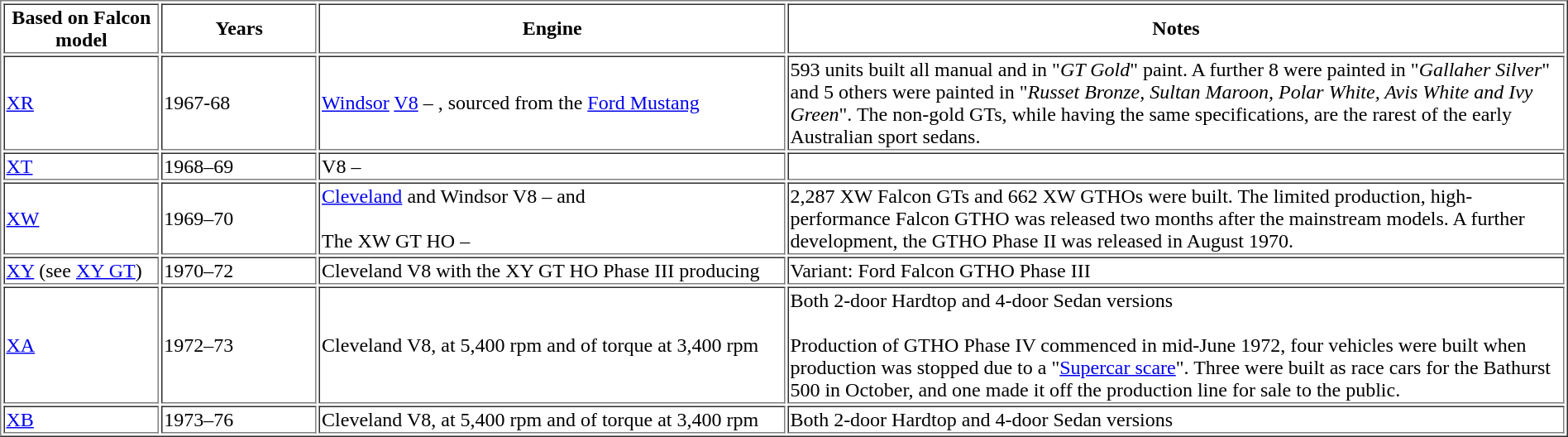<table border="1" cellpadding="1">
<tr>
<th style="width:10%;">Based on Falcon model</th>
<th style="width:10%;">Years</th>
<th style="width:30%;">Engine</th>
<th style="width:50%;">Notes</th>
</tr>
<tr>
<td><a href='#'>XR</a></td>
<td>1967-68</td>
<td> <a href='#'>Windsor</a> <a href='#'>V8</a> – , sourced from the <a href='#'>Ford Mustang</a></td>
<td>593 units built all manual and in "<em>GT Gold</em>" paint. A further 8 were painted in "<em>Gallaher Silver</em>" and 5 others were painted in "<em>Russet Bronze, Sultan Maroon, Polar White, Avis White and Ivy Green</em>". The non-gold GTs, while having the same specifications, are the rarest of the early Australian sport sedans.</td>
</tr>
<tr>
<td><a href='#'>XT</a></td>
<td>1968–69</td>
<td> V8 – </td>
<td></td>
</tr>
<tr>
<td><a href='#'>XW</a></td>
<td>1969–70</td>
<td> <a href='#'>Cleveland</a> and Windsor V8 –  and <br><br>The XW GT HO – </td>
<td>2,287 XW Falcon GTs and 662 XW GTHOs were built. The limited production, high-performance Falcon GTHO was released two months after the mainstream models. A further development, the GTHO Phase II was released in August 1970.</td>
</tr>
<tr>
<td><a href='#'>XY</a> (see <a href='#'>XY GT</a>)</td>
<td>1970–72</td>
<td> Cleveland V8  with the XY GT HO Phase III producing </td>
<td>Variant: Ford Falcon GTHO Phase III</td>
</tr>
<tr>
<td><a href='#'>XA</a></td>
<td>1972–73</td>
<td> Cleveland V8,  at 5,400 rpm and  of torque at 3,400 rpm</td>
<td>Both 2-door Hardtop and 4-door Sedan versions<br><br>Production of GTHO Phase IV commenced in mid-June 1972, four vehicles were built when production was stopped due to a "<a href='#'>Supercar scare</a>". Three were built as race cars for the Bathurst 500 in October, and one made it off the production line for sale to the public.</td>
</tr>
<tr>
<td><a href='#'>XB</a></td>
<td>1973–76</td>
<td> Cleveland V8,  at 5,400 rpm and  of torque at 3,400 rpm</td>
<td>Both 2-door Hardtop and 4-door Sedan versions<br></td>
</tr>
</table>
